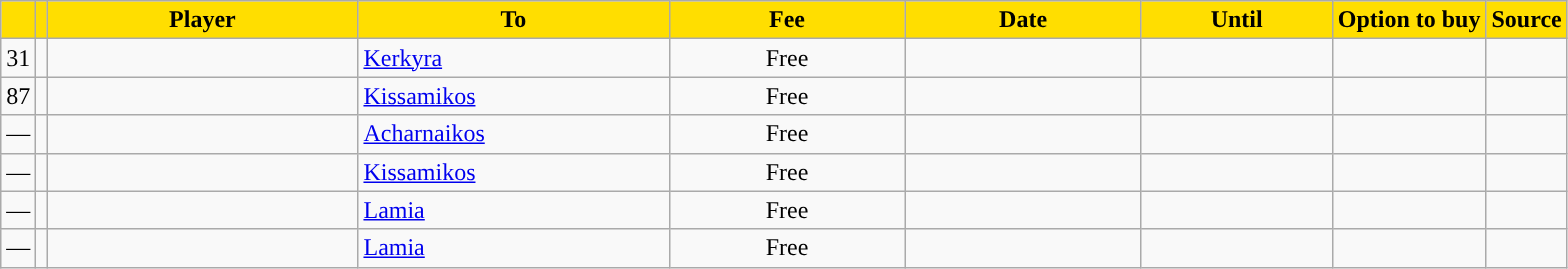<table class="wikitable sortable">
<tr>
<th style="background:#FFDE00"></th>
<th style="background:#FFDE00"></th>
<th width=200 style="background:#FFDE00">Player</th>
<th width=200 style="background:#FFDE00">To</th>
<th width=150 style="background:#FFDE00">Fee</th>
<th width=150 style="background:#FFDE00">Date</th>
<th width=120 style="background:#FFDE00">Until</th>
<th style="background:#FFDE00">Option to buy</th>
<th style="background:#FFDE00">Source</th>
</tr>
<tr>
<td align=center>31</td>
<td align=center></td>
<td></td>
<td> <a href='#'>Kerkyra</a></td>
<td align=center>Free</td>
<td align=center></td>
<td align=center></td>
<td align=center></td>
<td align=center></td>
</tr>
<tr>
<td align=center>87</td>
<td align=center></td>
<td></td>
<td> <a href='#'>Kissamikos</a></td>
<td align=center>Free</td>
<td align=center></td>
<td align=center></td>
<td align=center></td>
<td align=center></td>
</tr>
<tr>
<td align=center>—</td>
<td align=center></td>
<td></td>
<td> <a href='#'>Acharnaikos</a></td>
<td align=center>Free</td>
<td align=center></td>
<td align=center></td>
<td align=center></td>
<td align=center></td>
</tr>
<tr>
<td align=center>—</td>
<td align=center></td>
<td></td>
<td> <a href='#'>Kissamikos</a></td>
<td align=center>Free</td>
<td align=center></td>
<td align=center></td>
<td align=center></td>
<td align=center></td>
</tr>
<tr>
<td align=center>—</td>
<td align=center></td>
<td></td>
<td> <a href='#'>Lamia</a></td>
<td align=center>Free</td>
<td align=center></td>
<td align=center></td>
<td align=center></td>
<td align=center></td>
</tr>
<tr>
<td align=center>—</td>
<td align=center></td>
<td></td>
<td> <a href='#'>Lamia</a></td>
<td align=center>Free</td>
<td align=center></td>
<td align=center></td>
<td align=center></td>
<td align=center></td>
</tr>
</table>
